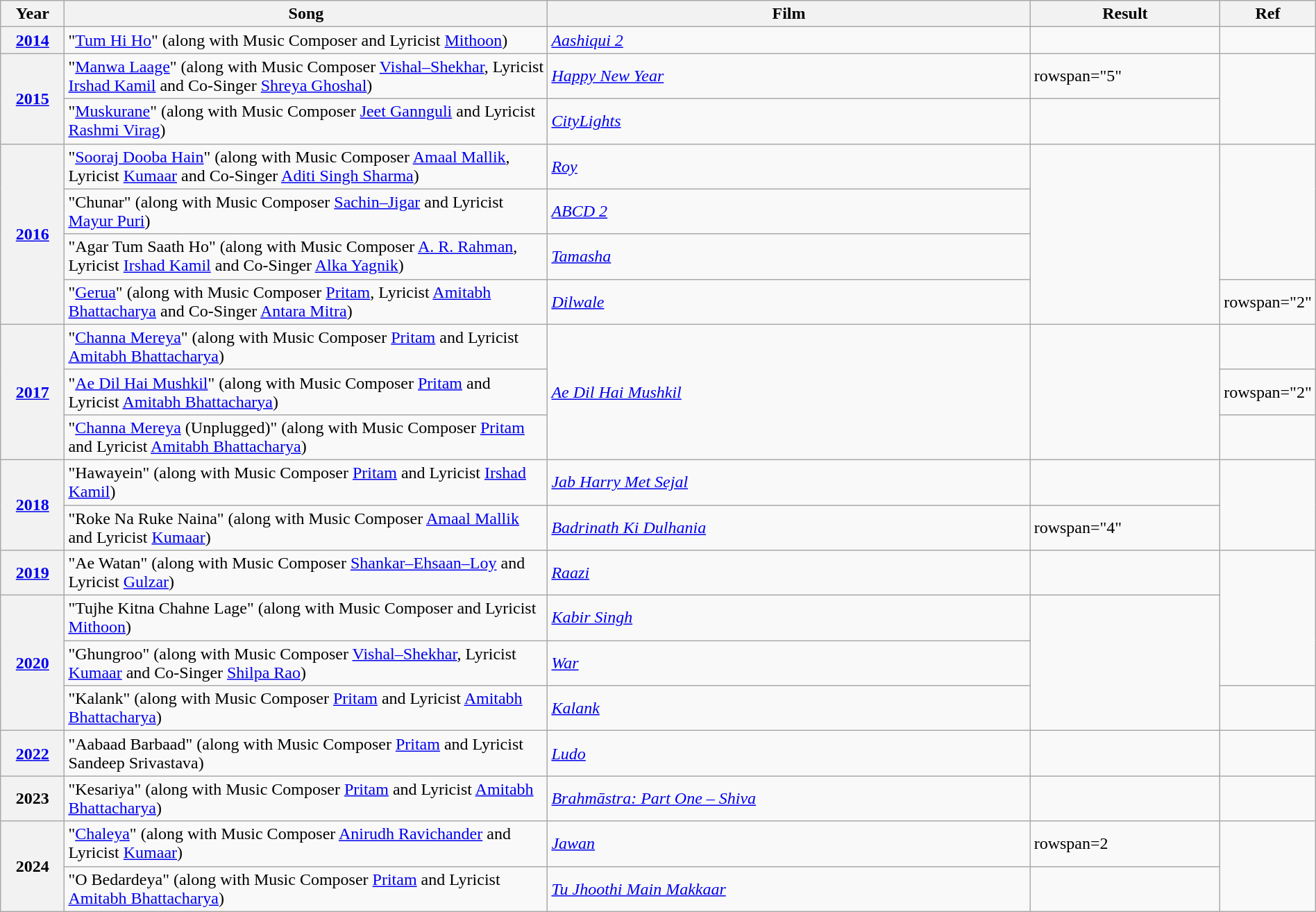<table class="wikitable plainrowheaders" width="100%" textcolor:#000;">
<tr>
<th scope="col" width=5%><strong>Year</strong></th>
<th scope="col" width=39%><strong>Song</strong></th>
<th scope="col" width=39%><strong>Film</strong></th>
<th scope="col" width=15%><strong>Result</strong></th>
<th scope="col" width=15%><strong>Ref</strong></th>
</tr>
<tr>
<th scope="row"><a href='#'>2014</a></th>
<td>"<a href='#'>Tum Hi Ho</a>" (along with Music Composer and Lyricist <a href='#'>Mithoon</a>)</td>
<td><em><a href='#'>Aashiqui 2</a></em></td>
<td></td>
<td></td>
</tr>
<tr>
<th scope="row" rowspan="2"><a href='#'>2015</a></th>
<td>"<a href='#'>Manwa Laage</a>" (along with Music Composer <a href='#'>Vishal–Shekhar</a>, Lyricist <a href='#'>Irshad Kamil</a> and Co-Singer <a href='#'>Shreya Ghoshal</a>)</td>
<td><em><a href='#'>Happy New Year</a></em></td>
<td>rowspan="5" </td>
<td rowspan="2"></td>
</tr>
<tr>
<td>"<a href='#'>Muskurane</a>" (along with Music Composer <a href='#'>Jeet Gannguli</a> and Lyricist <a href='#'>Rashmi Virag</a>)</td>
<td><em><a href='#'>CityLights</a></em></td>
</tr>
<tr>
<th scope="row" rowspan="4"><a href='#'>2016</a></th>
<td>"<a href='#'>Sooraj Dooba Hain</a>" (along with Music Composer <a href='#'>Amaal Mallik</a>, Lyricist <a href='#'>Kumaar</a> and Co-Singer <a href='#'>Aditi Singh Sharma</a>)</td>
<td><em><a href='#'>Roy</a></em></td>
<td rowspan="4"></td>
</tr>
<tr>
<td>"Chunar" (along with Music Composer <a href='#'>Sachin–Jigar</a> and Lyricist <a href='#'>Mayur Puri</a>)</td>
<td><em><a href='#'>ABCD 2</a></em></td>
</tr>
<tr>
<td>"Agar Tum Saath Ho" (along with Music Composer <a href='#'>A. R. Rahman</a>, Lyricist <a href='#'>Irshad Kamil</a> and Co-Singer <a href='#'>Alka Yagnik</a>)</td>
<td><em><a href='#'>Tamasha</a></em></td>
</tr>
<tr>
<td>"<a href='#'>Gerua</a>" (along with Music Composer <a href='#'>Pritam</a>, Lyricist <a href='#'>Amitabh Bhattacharya</a> and Co-Singer <a href='#'>Antara Mitra</a>)</td>
<td><em><a href='#'>Dilwale</a></em></td>
<td>rowspan="2" </td>
</tr>
<tr>
<th scope="row" rowspan="3"><a href='#'>2017</a></th>
<td>"<a href='#'>Channa Mereya</a>" (along with Music Composer <a href='#'>Pritam</a> and Lyricist <a href='#'>Amitabh Bhattacharya</a>)</td>
<td rowspan="3"><em><a href='#'>Ae Dil Hai Mushkil</a></em></td>
<td rowspan="3"></td>
</tr>
<tr>
<td>"<a href='#'>Ae Dil Hai Mushkil</a>" (along with Music Composer <a href='#'>Pritam</a> and Lyricist <a href='#'>Amitabh Bhattacharya</a>)</td>
<td>rowspan="2" </td>
</tr>
<tr>
<td>"<a href='#'>Channa Mereya</a> (Unplugged)" (along with Music Composer <a href='#'>Pritam</a> and Lyricist <a href='#'>Amitabh Bhattacharya</a>)</td>
</tr>
<tr>
<th scope="row" rowspan="2"><a href='#'>2018</a></th>
<td>"Hawayein" (along with Music Composer <a href='#'>Pritam</a> and Lyricist <a href='#'>Irshad Kamil</a>)</td>
<td><em><a href='#'>Jab Harry Met Sejal</a></em></td>
<td></td>
<td rowspan="2"></td>
</tr>
<tr>
<td>"Roke Na Ruke Naina" (along with Music Composer <a href='#'>Amaal Mallik</a> and Lyricist <a href='#'>Kumaar</a>)</td>
<td><em><a href='#'>Badrinath Ki Dulhania</a></em></td>
<td>rowspan="4" </td>
</tr>
<tr>
<th scope="row"><a href='#'>2019</a></th>
<td>"Ae Watan" (along with Music Composer <a href='#'>Shankar–Ehsaan–Loy</a> and Lyricist <a href='#'>Gulzar</a>)</td>
<td><em><a href='#'>Raazi</a></em></td>
<td></td>
</tr>
<tr>
<th scope="row" rowspan="3"><a href='#'>2020</a></th>
<td>"Tujhe Kitna Chahne Lage" (along with Music Composer and Lyricist <a href='#'>Mithoon</a>)</td>
<td><em><a href='#'>Kabir Singh</a></em></td>
<td rowspan="3"></td>
</tr>
<tr>
<td>"Ghungroo" (along with Music Composer <a href='#'>Vishal–Shekhar</a>, Lyricist <a href='#'>Kumaar</a> and Co-Singer <a href='#'>Shilpa Rao</a>)</td>
<td><em><a href='#'>War</a></em></td>
</tr>
<tr>
<td>"Kalank" (along with Music Composer <a href='#'>Pritam</a> and Lyricist <a href='#'>Amitabh Bhattacharya</a>)</td>
<td><em><a href='#'>Kalank</a></em></td>
<td></td>
</tr>
<tr>
<th scope="row"><a href='#'>2022</a></th>
<td>"Aabaad Barbaad" (along with Music Composer <a href='#'>Pritam</a> and Lyricist Sandeep Srivastava)</td>
<td><em><a href='#'>Ludo</a></em></td>
<td></td>
<td></td>
</tr>
<tr>
<th scope="row">2023</th>
<td>"Kesariya" (along with Music Composer <a href='#'>Pritam</a> and Lyricist <a href='#'>Amitabh Bhattacharya</a>)</td>
<td><em><a href='#'>Brahmāstra: Part One – Shiva</a></em></td>
<td></td>
<td></td>
</tr>
<tr>
<th scope="row" rowspan=2>2024</th>
<td>"<a href='#'>Chaleya</a>" (along with Music Composer <a href='#'>Anirudh Ravichander</a> and Lyricist <a href='#'>Kumaar</a>)</td>
<td><em><a href='#'>Jawan</a></em></td>
<td>rowspan=2 </td>
<td rowspan=2></td>
</tr>
<tr>
<td>"O Bedardeya" (along with Music Composer <a href='#'>Pritam</a> and Lyricist <a href='#'>Amitabh Bhattacharya</a>)</td>
<td><em><a href='#'>Tu Jhoothi Main Makkaar</a></em></td>
</tr>
</table>
